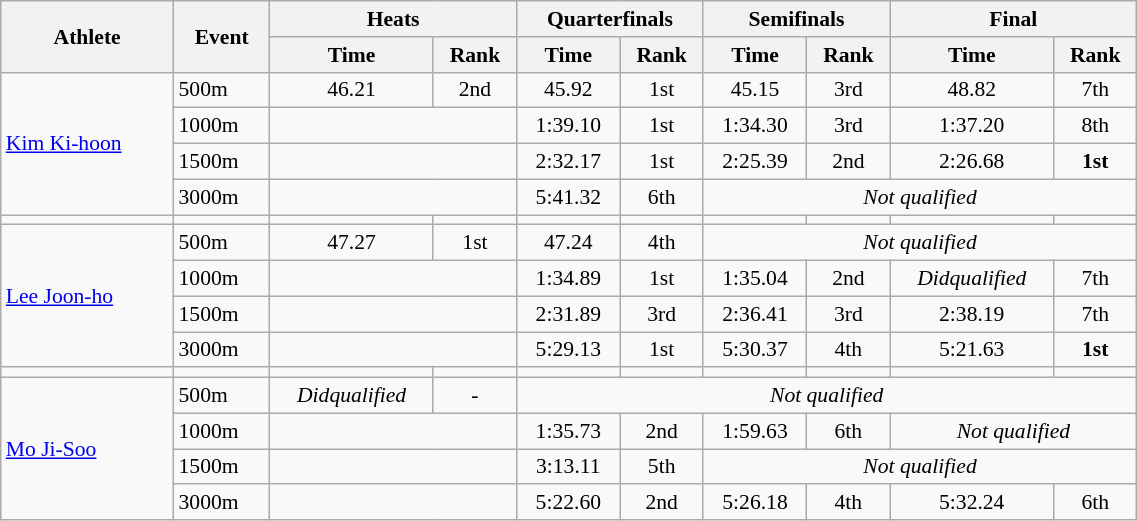<table class="wikitable" style="font-size:90%; text-align:center; width:60%">
<tr>
<th rowspan="2">Athlete</th>
<th rowspan="2">Event</th>
<th colspan="2">Heats</th>
<th colspan="2">Quarterfinals</th>
<th colspan="2">Semifinals</th>
<th colspan="2">Final</th>
</tr>
<tr>
<th>Time</th>
<th>Rank</th>
<th>Time</th>
<th>Rank</th>
<th>Time</th>
<th>Rank</th>
<th>Time</th>
<th>Rank</th>
</tr>
<tr>
<td align=left rowspan=4><a href='#'>Kim Ki-hoon</a></td>
<td align=left>500m</td>
<td>46.21</td>
<td>2nd</td>
<td>45.92</td>
<td>1st</td>
<td>45.15</td>
<td>3rd</td>
<td>48.82</td>
<td>7th</td>
</tr>
<tr>
<td align=left>1000m</td>
<td colspan=2></td>
<td>1:39.10</td>
<td>1st</td>
<td>1:34.30</td>
<td>3rd</td>
<td>1:37.20</td>
<td>8th</td>
</tr>
<tr>
<td align=left>1500m</td>
<td colspan=2></td>
<td>2:32.17</td>
<td>1st</td>
<td>2:25.39</td>
<td>2nd</td>
<td>2:26.68</td>
<td><strong>1st</strong></td>
</tr>
<tr>
<td align=left>3000m</td>
<td colspan=2></td>
<td>5:41.32</td>
<td>6th</td>
<td colspan=4><em>Not qualified</em></td>
</tr>
<tr>
<td></td>
<td></td>
<td></td>
<td></td>
<td></td>
<td></td>
<td></td>
<td></td>
<td></td>
<td></td>
</tr>
<tr>
<td align=left rowspan=4><a href='#'>Lee Joon-ho</a></td>
<td align=left>500m</td>
<td>47.27</td>
<td>1st</td>
<td>47.24</td>
<td>4th</td>
<td colspan=4><em>Not qualified</em></td>
</tr>
<tr>
<td align=left>1000m</td>
<td colspan=2></td>
<td>1:34.89</td>
<td>1st</td>
<td>1:35.04</td>
<td>2nd</td>
<td><em>Didqualified</em></td>
<td>7th</td>
</tr>
<tr>
<td align=left>1500m</td>
<td colspan=2></td>
<td>2:31.89</td>
<td>3rd</td>
<td>2:36.41</td>
<td>3rd</td>
<td>2:38.19</td>
<td>7th</td>
</tr>
<tr>
<td align=left>3000m</td>
<td colspan=2></td>
<td>5:29.13</td>
<td>1st</td>
<td>5:30.37</td>
<td>4th</td>
<td>5:21.63</td>
<td><strong>1st</strong></td>
</tr>
<tr>
<td></td>
<td></td>
<td></td>
<td></td>
<td></td>
<td></td>
<td></td>
<td></td>
<td></td>
<td></td>
</tr>
<tr>
<td align=left rowspan=4><a href='#'>Mo Ji-Soo</a></td>
<td align=left>500m</td>
<td><em>Didqualified</em></td>
<td>-</td>
<td colspan=6><em>Not qualified</em></td>
</tr>
<tr>
<td align=left>1000m</td>
<td colspan=2></td>
<td>1:35.73</td>
<td>2nd</td>
<td>1:59.63</td>
<td>6th</td>
<td colspan=2><em>Not qualified</em></td>
</tr>
<tr>
<td align=left>1500m</td>
<td colspan=2></td>
<td>3:13.11</td>
<td>5th</td>
<td colspan=4><em>Not qualified</em></td>
</tr>
<tr>
<td align=left>3000m</td>
<td colspan=2></td>
<td>5:22.60</td>
<td>2nd</td>
<td>5:26.18</td>
<td>4th</td>
<td>5:32.24</td>
<td>6th</td>
</tr>
</table>
